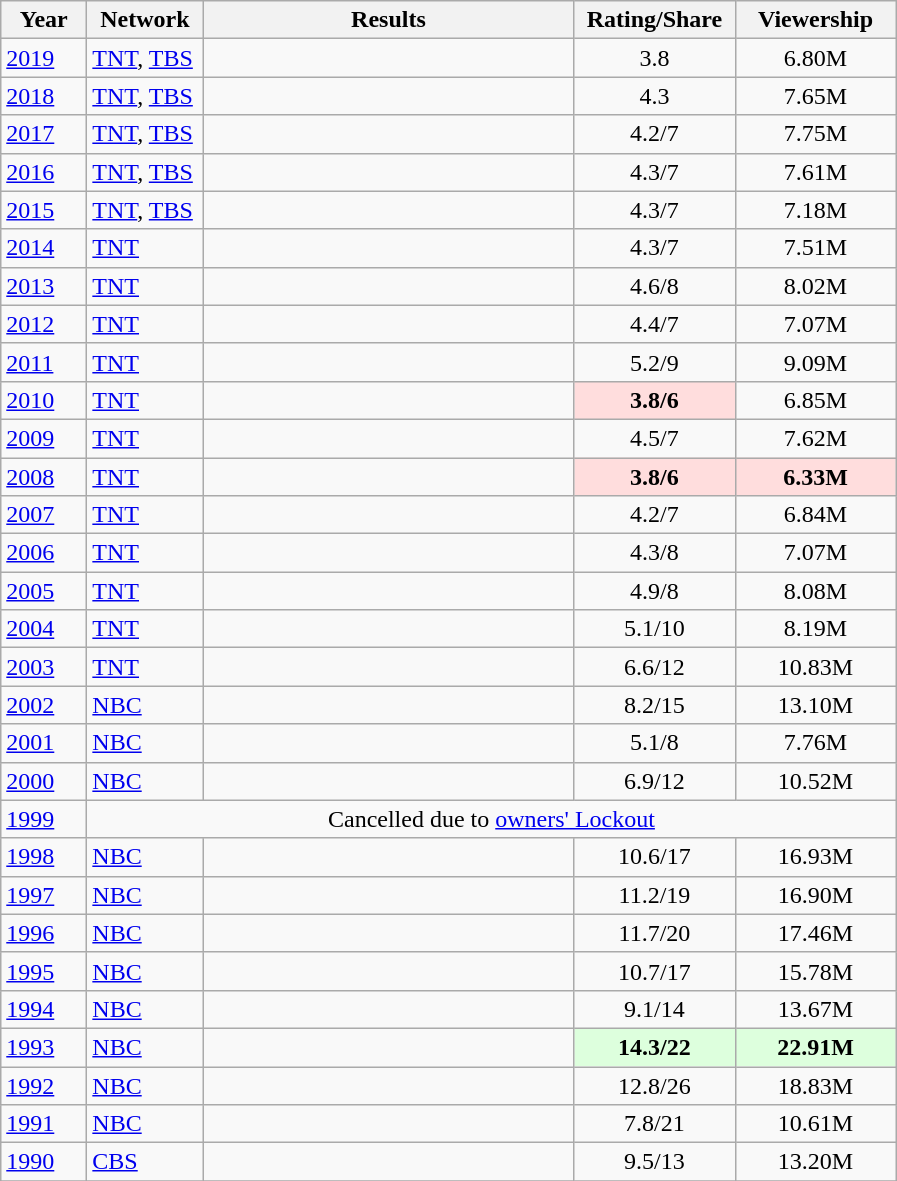<table class="wikitable sortable">
<tr>
<th width="50">Year</th>
<th width="70">Network</th>
<th width="240">Results</th>
<th width="100">Rating/Share</th>
<th width="100">Viewership</th>
</tr>
<tr style="background-color:#F9F9F9">
<td><a href='#'>2019</a></td>
<td><a href='#'>TNT</a>, <a href='#'>TBS</a></td>
<td></td>
<th style="background:#F9F9F9;font-weight:normal;text-align:center">3.8</th>
<th style="background:#F9F9F9;font-weight:normal;text-align:center">6.80M</th>
</tr>
<tr style="background-color:#F9F9F9">
<td><a href='#'>2018</a></td>
<td><a href='#'>TNT</a>, <a href='#'>TBS</a></td>
<td></td>
<th style="background:#F9F9F9;font-weight:normal;text-align:center">4.3</th>
<th style="background:#F9F9F9;font-weight:normal;text-align:center">7.65M</th>
</tr>
<tr style="background-color:#F9F9F9">
<td><a href='#'>2017</a></td>
<td><a href='#'>TNT</a>, <a href='#'>TBS</a></td>
<td></td>
<th style="background:#F9F9F9;font-weight:normal;text-align:center">4.2/7</th>
<th style="background:#F9F9F9;font-weight:normal;text-align:center">7.75M</th>
</tr>
<tr style="background-color:#F9F9F9">
<td><a href='#'>2016</a></td>
<td><a href='#'>TNT</a>, <a href='#'>TBS</a></td>
<td></td>
<th style="background:#F9F9F9;font-weight:normal;text-align:center">4.3/7</th>
<th style="background:#F9F9F9;font-weight:normal;text-align:center">7.61M</th>
</tr>
<tr style="background-color:#F9F9F9">
<td><a href='#'>2015</a></td>
<td><a href='#'>TNT</a>, <a href='#'>TBS</a></td>
<td></td>
<th style="background:#F9F9F9;font-weight:normal;text-align:center">4.3/7</th>
<th style="background:#F9F9F9;font-weight:normal;text-align:center">7.18M</th>
</tr>
<tr style="background-color:#F9F9F9">
<td><a href='#'>2014</a></td>
<td><a href='#'>TNT</a></td>
<td></td>
<th style="background:#F9F9F9;font-weight:normal;text-align:center">4.3/7</th>
<th style="background:#F9F9F9;font-weight:normal;text-align:center">7.51M</th>
</tr>
<tr style="background-color:#F9F9F9">
<td><a href='#'>2013</a></td>
<td><a href='#'>TNT</a></td>
<td></td>
<th style="background:#F9F9F9;font-weight:normal;text-align:center">4.6/8</th>
<th style="background:#F9F9F9;font-weight:normal;text-align:center">8.02M</th>
</tr>
<tr style="background-color:#F9F9F9">
<td><a href='#'>2012</a></td>
<td><a href='#'>TNT</a></td>
<td></td>
<th style="background:#F9F9F9;font-weight:normal;text-align:center">4.4/7</th>
<th style="background:#F9F9F9;font-weight:normal;text-align:center">7.07M</th>
</tr>
<tr style="background-color:#F9F9F9">
<td><a href='#'>2011</a></td>
<td><a href='#'>TNT</a></td>
<td></td>
<th style="background:#F9F9F9;font-weight:normal;text-align:center">5.2/9</th>
<th style="background:#F9F9F9;font-weight:normal;text-align:center">9.09M</th>
</tr>
<tr style="background-color:#F9F9F9">
<td><a href='#'>2010</a></td>
<td><a href='#'>TNT</a></td>
<td></td>
<th style="background:#ffdddd;font-weight:normal;text-align:center"><strong>3.8/6</strong></th>
<th style="background:#F9F9F9;font-weight:normal;text-align:center">6.85M</th>
</tr>
<tr style="background-color:#F9F9F9">
<td><a href='#'>2009</a></td>
<td><a href='#'>TNT</a></td>
<td></td>
<th style="background:#F9F9F9;font-weight:normal;text-align:center">4.5/7</th>
<th style="background:#F9F9F9;font-weight:normal;text-align:center">7.62M</th>
</tr>
<tr style="background-color:#F9F9F9">
<td><a href='#'>2008</a></td>
<td><a href='#'>TNT</a></td>
<td></td>
<th style="background:#ffdddd;font-weight:normal;text-align:center"><strong>3.8/6</strong></th>
<th style="background:#ffdddd;font-weight:normal;text-align:center"><strong>6.33M</strong></th>
</tr>
<tr style="background-color:#F9F9F9">
<td><a href='#'>2007</a></td>
<td><a href='#'>TNT</a></td>
<td></td>
<th style="background:#F9F9F9;font-weight:normal;text-align:center">4.2/7</th>
<th style="background:#F9F9F9;font-weight:normal;text-align:center">6.84M</th>
</tr>
<tr style="background-color:#F9F9F9">
<td><a href='#'>2006</a></td>
<td><a href='#'>TNT</a></td>
<td></td>
<th style="background:#F9F9F9;font-weight:normal;text-align:center">4.3/8</th>
<th style="background:#F9F9F9;font-weight:normal;text-align:center">7.07M</th>
</tr>
<tr style="background-color:#F9F9F9">
<td><a href='#'>2005</a></td>
<td><a href='#'>TNT</a></td>
<td></td>
<th style="background:#F9F9F9;font-weight:normal;text-align:center">4.9/8</th>
<th style="background:#F9F9F9;font-weight:normal;text-align:center">8.08M</th>
</tr>
<tr style="background-color:#F9F9F9">
<td><a href='#'>2004</a></td>
<td><a href='#'>TNT</a></td>
<td></td>
<th style="background:#F9F9F9;font-weight:normal;text-align:center">5.1/10</th>
<th style="background:#F9F9F9;font-weight:normal;text-align:center">8.19M</th>
</tr>
<tr style="background-color:#F9F9F9">
<td><a href='#'>2003</a></td>
<td><a href='#'>TNT</a></td>
<td></td>
<th style="background:#F9F9F9;font-weight:normal;text-align:center">6.6/12</th>
<th style="background:#F9F9F9;font-weight:normal;text-align:center">10.83M</th>
</tr>
<tr style="background-color:#F9F9F9">
<td><a href='#'>2002</a></td>
<td><a href='#'>NBC</a></td>
<td></td>
<th style="background:#F9F9F9;font-weight:normal;text-align:center">8.2/15</th>
<th style="background:#F9F9F9;font-weight:normal;text-align:center">13.10M</th>
</tr>
<tr style="background-color:#F9F9F9">
<td><a href='#'>2001</a></td>
<td><a href='#'>NBC</a></td>
<td></td>
<th style="background:#F9F9F9;font-weight:normal;text-align:center">5.1/8</th>
<th style="background:#F9F9F9;font-weight:normal;text-align:center">7.76M</th>
</tr>
<tr style="background-color:#F9F9F9">
<td><a href='#'>2000</a></td>
<td><a href='#'>NBC</a></td>
<td></td>
<th style="background:#F9F9F9;font-weight:normal;text-align:center">6.9/12</th>
<th style="background:#F9F9F9;font-weight:normal;text-align:center">10.52M</th>
</tr>
<tr style="background-color:#F9F9F9">
<td><a href='#'>1999</a></td>
<th style="background:#F9F9F9;font-weight:normal;text-align:center" colspan="4">Cancelled due to <a href='#'>owners' Lockout</a></th>
</tr>
<tr style="background-color:#F9F9F9">
<td><a href='#'>1998</a></td>
<td><a href='#'>NBC</a></td>
<td></td>
<th style="background:#F9F9F9;font-weight:normal;text-align:center">10.6/17</th>
<th style="background:#F9F9F9;font-weight:normal;text-align:center">16.93M</th>
</tr>
<tr style="background-color:#F9F9F9">
<td><a href='#'>1997</a></td>
<td><a href='#'>NBC</a></td>
<td></td>
<th style="background:#F9F9F9;font-weight:normal;text-align:center">11.2/19</th>
<th style="background:#F9F9F9;font-weight:normal;text-align:center">16.90M</th>
</tr>
<tr style="background-color:#F9F9F9">
<td><a href='#'>1996</a></td>
<td><a href='#'>NBC</a></td>
<td></td>
<th style="background:#F9F9F9;font-weight:normal;text-align:center">11.7/20</th>
<th style="background:#F9F9F9;font-weight:normal;text-align:center">17.46M</th>
</tr>
<tr style="background-color:#F9F9F9">
<td><a href='#'>1995</a></td>
<td><a href='#'>NBC</a></td>
<td></td>
<th style="background:#F9F9F9;font-weight:normal;text-align:center">10.7/17</th>
<th style="background:#F9F9F9;font-weight:normal;text-align:center">15.78M</th>
</tr>
<tr style="background-color:#F9F9F9">
<td><a href='#'>1994</a></td>
<td><a href='#'>NBC</a></td>
<td></td>
<th style="background:#F9F9F9;font-weight:normal;text-align:center">9.1/14</th>
<th style="background:#F9F9F9;font-weight:normal;text-align:center">13.67M</th>
</tr>
<tr style="background-color:#F9F9F9">
<td><a href='#'>1993</a></td>
<td><a href='#'>NBC</a></td>
<td></td>
<th style="background:#ddffdd;font-weight:normal;text-align:center"><strong>14.3/22</strong></th>
<th style="background:#ddffdd;font-weight:normal;text-align:center"><strong>22.91M</strong></th>
</tr>
<tr style="background-color:#F9F9F9">
<td><a href='#'>1992</a></td>
<td><a href='#'>NBC</a></td>
<td></td>
<th style="background:#F9F9F9;font-weight:normal;text-align:center">12.8/26</th>
<th style="background:#F9F9F9;font-weight:normal;text-align:center">18.83M</th>
</tr>
<tr style="background-color:#F9F9F9">
<td><a href='#'>1991</a></td>
<td><a href='#'>NBC</a></td>
<td></td>
<th style="background:#F9F9F9;font-weight:normal;text-align:center">7.8/21</th>
<th style="background:#F9F9F9;font-weight:normal;text-align:center">10.61M</th>
</tr>
<tr style="background-color:#F9F9F9">
<td><a href='#'>1990</a></td>
<td><a href='#'>CBS</a></td>
<td></td>
<th style="background:#F9F9F9;font-weight:normal;text-align:center">9.5/13</th>
<th style="background:#F9F9F9;font-weight:normal;text-align:center">13.20M</th>
</tr>
<tr style="background-color:#F9F9F9">
</tr>
</table>
